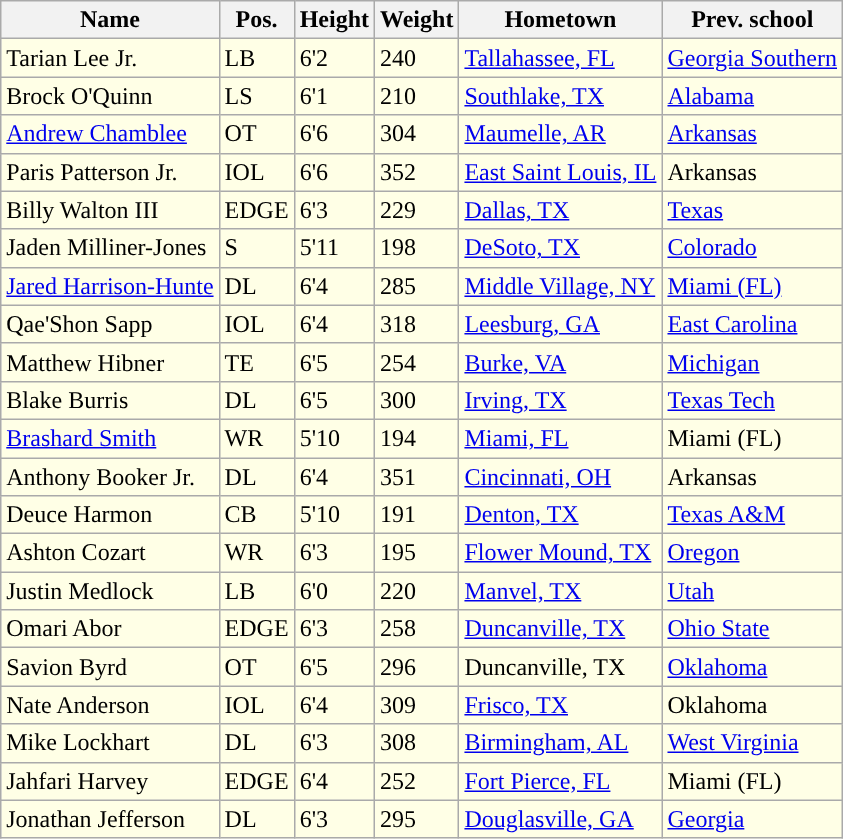<table class="wikitable sortable">
<tr>
<th>Name</th>
<th>Pos.</th>
<th>Height</th>
<th>Weight</th>
<th>Hometown</th>
<th class="unsortable">Prev. school</th>
</tr>
<tr style="background:#FFFFE6;">
<td>Tarian Lee Jr.</td>
<td>LB</td>
<td>6'2</td>
<td>240</td>
<td><a href='#'>Tallahassee, FL</a></td>
<td><a href='#'>Georgia Southern</a></td>
</tr>
<tr style="background:#FFFFE6;">
<td>Brock O'Quinn</td>
<td>LS</td>
<td>6'1</td>
<td>210</td>
<td><a href='#'>Southlake, TX</a></td>
<td><a href='#'>Alabama</a></td>
</tr>
<tr style="background:#FFFFE6;">
<td><a href='#'>Andrew Chamblee</a></td>
<td>OT</td>
<td>6'6</td>
<td>304</td>
<td><a href='#'>Maumelle, AR</a></td>
<td><a href='#'>Arkansas</a></td>
</tr>
<tr style="background:#FFFFE6;">
<td>Paris Patterson Jr.</td>
<td>IOL</td>
<td>6'6</td>
<td>352</td>
<td><a href='#'>East Saint Louis, IL</a></td>
<td>Arkansas</td>
</tr>
<tr style="background:#FFFFE6;">
<td>Billy Walton III</td>
<td>EDGE</td>
<td>6'3</td>
<td>229</td>
<td><a href='#'>Dallas, TX</a></td>
<td><a href='#'>Texas</a></td>
</tr>
<tr style="background:#FFFFE6;">
<td>Jaden Milliner-Jones</td>
<td>S</td>
<td>5'11</td>
<td>198</td>
<td><a href='#'>DeSoto, TX</a></td>
<td><a href='#'>Colorado</a></td>
</tr>
<tr style="background:#FFFFE6;">
<td><a href='#'>Jared Harrison-Hunte</a></td>
<td>DL</td>
<td>6'4</td>
<td>285</td>
<td><a href='#'>Middle Village, NY</a></td>
<td><a href='#'>Miami (FL)</a></td>
</tr>
<tr style="background:#FFFFE6;">
<td>Qae'Shon Sapp</td>
<td>IOL</td>
<td>6'4</td>
<td>318</td>
<td><a href='#'>Leesburg, GA</a></td>
<td><a href='#'>East Carolina</a></td>
</tr>
<tr style="background:#FFFFE6;">
<td>Matthew Hibner</td>
<td>TE</td>
<td>6'5</td>
<td>254</td>
<td><a href='#'>Burke, VA</a></td>
<td><a href='#'>Michigan</a></td>
</tr>
<tr style="background:#FFFFE6;">
<td>Blake Burris</td>
<td>DL</td>
<td>6'5</td>
<td>300</td>
<td><a href='#'>Irving, TX</a></td>
<td><a href='#'>Texas Tech</a></td>
</tr>
<tr style="background:#FFFFE6;">
<td><a href='#'>Brashard Smith</a></td>
<td>WR</td>
<td>5'10</td>
<td>194</td>
<td><a href='#'>Miami, FL</a></td>
<td>Miami (FL)</td>
</tr>
<tr style="background:#FFFFE6;">
<td>Anthony Booker Jr.</td>
<td>DL</td>
<td>6'4</td>
<td>351</td>
<td><a href='#'>Cincinnati, OH</a></td>
<td>Arkansas</td>
</tr>
<tr style="background:#FFFFE6;">
<td>Deuce Harmon</td>
<td>CB</td>
<td>5'10</td>
<td>191</td>
<td><a href='#'>Denton, TX</a></td>
<td><a href='#'>Texas A&M</a></td>
</tr>
<tr style="background:#FFFFE6;">
<td>Ashton Cozart</td>
<td>WR</td>
<td>6'3</td>
<td>195</td>
<td><a href='#'>Flower Mound, TX</a></td>
<td><a href='#'>Oregon</a></td>
</tr>
<tr style="background:#FFFFE6;">
<td>Justin Medlock</td>
<td>LB</td>
<td>6'0</td>
<td>220</td>
<td><a href='#'>Manvel, TX</a></td>
<td><a href='#'>Utah</a></td>
</tr>
<tr style="background:#FFFFE6;">
<td>Omari Abor</td>
<td>EDGE</td>
<td>6'3</td>
<td>258</td>
<td><a href='#'>Duncanville, TX</a></td>
<td><a href='#'>Ohio State</a></td>
</tr>
<tr style="background:#FFFFE6;">
<td>Savion Byrd</td>
<td>OT</td>
<td>6'5</td>
<td>296</td>
<td>Duncanville, TX</td>
<td><a href='#'>Oklahoma</a></td>
</tr>
<tr style="background:#FFFFE6;">
<td>Nate Anderson</td>
<td>IOL</td>
<td>6'4</td>
<td>309</td>
<td><a href='#'>Frisco, TX</a></td>
<td>Oklahoma</td>
</tr>
<tr style="background:#FFFFE6;">
<td>Mike Lockhart</td>
<td>DL</td>
<td>6'3</td>
<td>308</td>
<td><a href='#'>Birmingham, AL</a></td>
<td><a href='#'>West Virginia</a></td>
</tr>
<tr style="background:#FFFFE6;">
<td>Jahfari Harvey</td>
<td>EDGE</td>
<td>6'4</td>
<td>252</td>
<td><a href='#'>Fort Pierce, FL</a></td>
<td>Miami (FL)</td>
</tr>
<tr style="background:#FFFFE6;">
<td>Jonathan Jefferson</td>
<td>DL</td>
<td>6'3</td>
<td>295</td>
<td><a href='#'>Douglasville, GA</a></td>
<td><a href='#'>Georgia</a></td>
</tr>
</table>
